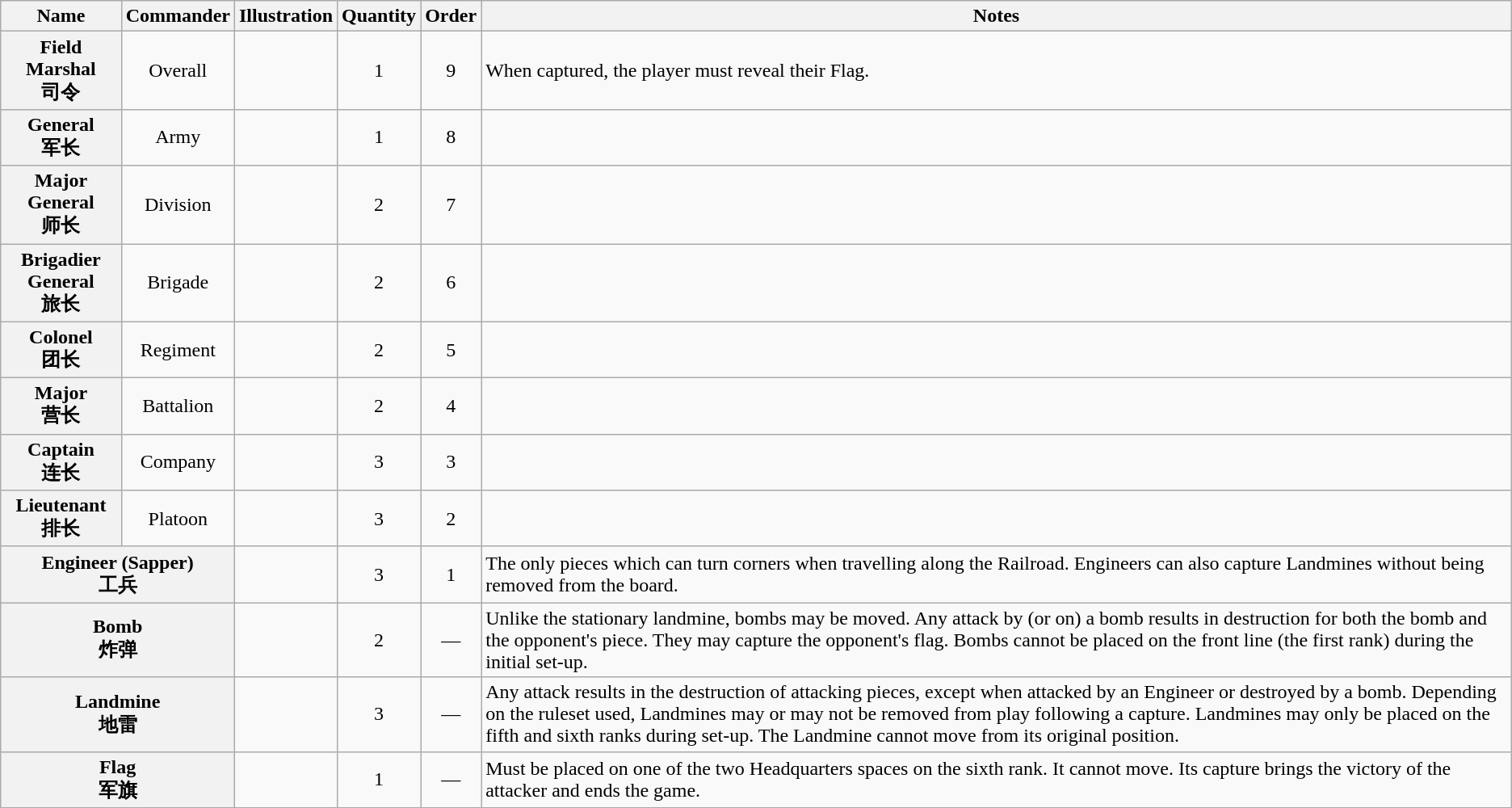<table class="wikitable" style="font-size:100%;text-align:center;">
<tr>
<th>Name</th>
<th>Commander</th>
<th>Illustration</th>
<th>Quantity</th>
<th>Order</th>
<th>Notes</th>
</tr>
<tr>
<th>Field Marshal<br>司令</th>
<td>Overall</td>
<td></td>
<td>1</td>
<td>9</td>
<td style="text-align:left;">When captured, the player must reveal their Flag.</td>
</tr>
<tr>
<th>General<br>军长</th>
<td>Army</td>
<td></td>
<td>1</td>
<td>8</td>
<td style="text-align:left;"></td>
</tr>
<tr>
<th>Major General<br>师长</th>
<td>Division</td>
<td></td>
<td>2</td>
<td>7</td>
<td style="text-align:left;"></td>
</tr>
<tr>
<th>Brigadier General<br>旅长</th>
<td>Brigade</td>
<td></td>
<td>2</td>
<td>6</td>
<td style="text-align:left;"></td>
</tr>
<tr>
<th>Colonel<br>团长</th>
<td>Regiment</td>
<td></td>
<td>2</td>
<td>5</td>
<td style="text-align:left;"></td>
</tr>
<tr>
<th>Major<br>营长</th>
<td>Battalion</td>
<td></td>
<td>2</td>
<td>4</td>
<td style="text-align:left;"></td>
</tr>
<tr>
<th>Captain<br>连长</th>
<td>Company</td>
<td></td>
<td>3</td>
<td>3</td>
<td style="text-align:left;"></td>
</tr>
<tr>
<th>Lieutenant<br>排长</th>
<td>Platoon</td>
<td></td>
<td>3</td>
<td>2</td>
<td style="text-align:left;"></td>
</tr>
<tr>
<th colspan=2>Engineer (Sapper)<br>工兵</th>
<td></td>
<td>3</td>
<td>1</td>
<td style="text-align:left;">The only pieces which can turn corners when travelling along the Railroad. Engineers can also capture Landmines without being removed from the board.</td>
</tr>
<tr>
<th colspan=2>Bomb<br>炸弹</th>
<td></td>
<td>2</td>
<td>—</td>
<td style="text-align:left;">Unlike the stationary landmine, bombs may be moved. Any attack by (or on) a bomb results in destruction for both the bomb and the opponent's piece. They may capture the opponent's flag. Bombs cannot be placed on the front line (the first rank) during the initial set-up.</td>
</tr>
<tr>
<th colspan=2>Landmine<br>地雷</th>
<td></td>
<td>3</td>
<td>—</td>
<td style="text-align:left;">Any attack results in the destruction of attacking pieces, except when attacked by an Engineer or destroyed by a bomb. Depending on the ruleset used, Landmines may or may not be removed from play following a capture. Landmines may only be placed on the fifth and sixth ranks during set-up. The Landmine cannot move from its original position.</td>
</tr>
<tr>
<th colspan=2>Flag<br>军旗</th>
<td></td>
<td>1</td>
<td>—</td>
<td style="text-align:left;">Must be placed on one of the two Headquarters spaces on the sixth rank. It cannot move. Its capture brings the victory of the attacker and ends the game.</td>
</tr>
</table>
